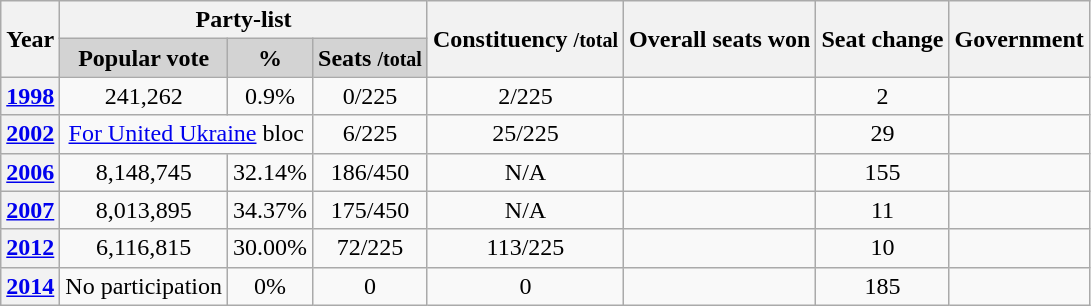<table class="wikitable" style="text-align:center">
<tr>
<th rowspan=2 style="text-align:center;"><strong>Year</strong></th>
<th colspan=3 style="text-align:center;"><strong>Party-list</strong></th>
<th rowspan=2 style="text-align:center;"><strong>Constituency <small>/total</small></strong></th>
<th rowspan=2 style="text-align:center;"><strong>Overall seats won</strong></th>
<th rowspan=2 style="text-align:center;"><strong>Seat change</strong></th>
<th rowspan=2><strong>Government</strong></th>
</tr>
<tr style="background:#d3d3d3;">
<td style="text-align:center;"><strong>Popular vote</strong></td>
<td style="text-align:center;"><strong>%</strong></td>
<td style="text-align:center;"><strong>Seats <small>/total</small></strong></td>
</tr>
<tr>
<th><a href='#'>1998</a></th>
<td>241,262</td>
<td>0.9%</td>
<td>0/225</td>
<td>2/225</td>
<td></td>
<td> 2</td>
<td></td>
</tr>
<tr>
<th><a href='#'>2002</a></th>
<td colspan=2><a href='#'>For United Ukraine</a> bloc</td>
<td>6/225</td>
<td>25/225</td>
<td></td>
<td> 29</td>
<td></td>
</tr>
<tr>
<th><a href='#'>2006</a></th>
<td>8,148,745</td>
<td>32.14%</td>
<td>186/450</td>
<td>N/A</td>
<td></td>
<td> 155</td>
<td></td>
</tr>
<tr>
<th><a href='#'>2007</a></th>
<td>8,013,895</td>
<td>34.37%</td>
<td>175/450</td>
<td>N/A</td>
<td></td>
<td> 11</td>
<td></td>
</tr>
<tr>
<th><a href='#'>2012</a></th>
<td>6,116,815</td>
<td>30.00%</td>
<td>72/225</td>
<td>113/225</td>
<td></td>
<td> 10</td>
<td></td>
</tr>
<tr>
<th><a href='#'>2014</a></th>
<td>No participation</td>
<td>0%</td>
<td>0</td>
<td>0</td>
<td></td>
<td> 185</td>
<td></td>
</tr>
</table>
